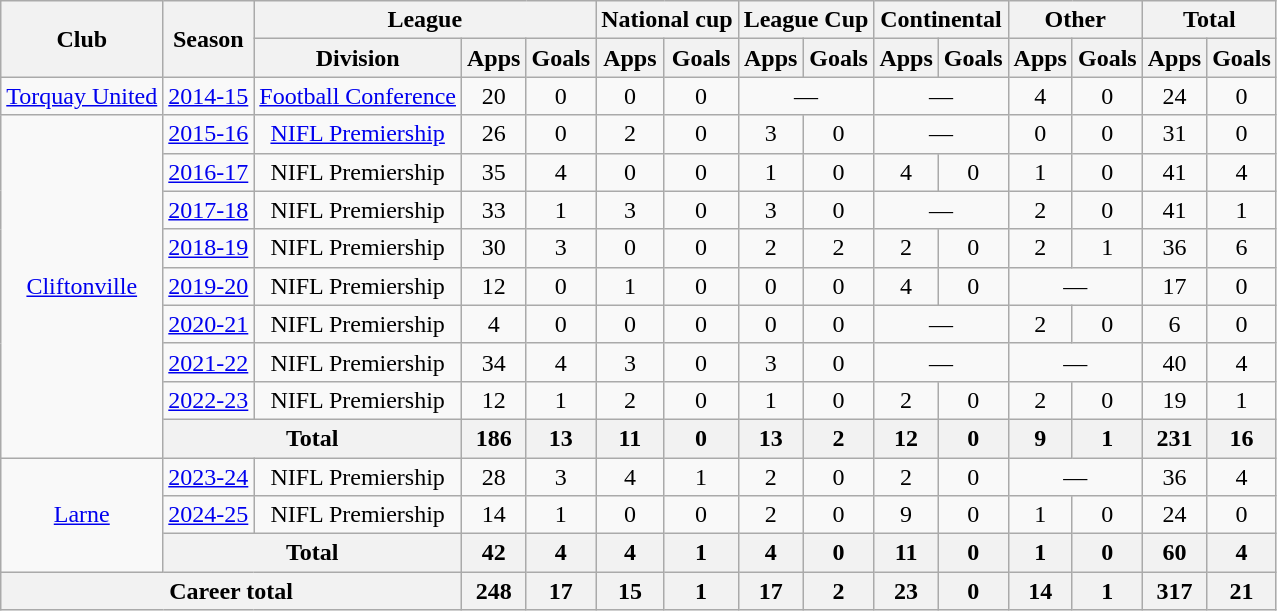<table class="wikitable" style="text-align:center">
<tr>
<th rowspan="2">Club</th>
<th rowspan="2">Season</th>
<th colspan="3">League</th>
<th colspan="2">National cup</th>
<th colspan="2">League Cup</th>
<th colspan="2">Continental</th>
<th colspan="2">Other</th>
<th colspan="2">Total</th>
</tr>
<tr>
<th>Division</th>
<th>Apps</th>
<th>Goals</th>
<th>Apps</th>
<th>Goals</th>
<th>Apps</th>
<th>Goals</th>
<th>Apps</th>
<th>Goals</th>
<th>Apps</th>
<th>Goals</th>
<th>Apps</th>
<th>Goals</th>
</tr>
<tr>
<td><a href='#'>Torquay United</a></td>
<td><a href='#'>2014-15</a></td>
<td><a href='#'>Football Conference</a></td>
<td>20</td>
<td>0</td>
<td>0</td>
<td>0</td>
<td colspan="2">—</td>
<td colspan="2">—</td>
<td>4</td>
<td>0</td>
<td>24</td>
<td>0</td>
</tr>
<tr>
<td rowspan="9"><a href='#'>Cliftonville</a></td>
<td><a href='#'>2015-16</a></td>
<td><a href='#'>NIFL Premiership</a></td>
<td>26</td>
<td>0</td>
<td>2</td>
<td>0</td>
<td>3</td>
<td>0</td>
<td colspan="2">—</td>
<td>0</td>
<td>0</td>
<td>31</td>
<td>0</td>
</tr>
<tr>
<td><a href='#'>2016-17</a></td>
<td>NIFL Premiership</td>
<td>35</td>
<td>4</td>
<td>0</td>
<td>0</td>
<td>1</td>
<td>0</td>
<td>4</td>
<td>0</td>
<td>1</td>
<td>0</td>
<td>41</td>
<td>4</td>
</tr>
<tr>
<td><a href='#'>2017-18</a></td>
<td>NIFL Premiership</td>
<td>33</td>
<td>1</td>
<td>3</td>
<td>0</td>
<td>3</td>
<td>0</td>
<td colspan="2">—</td>
<td>2</td>
<td>0</td>
<td>41</td>
<td>1</td>
</tr>
<tr>
<td><a href='#'>2018-19</a></td>
<td>NIFL Premiership</td>
<td>30</td>
<td>3</td>
<td>0</td>
<td>0</td>
<td>2</td>
<td>2</td>
<td>2</td>
<td>0</td>
<td>2</td>
<td>1</td>
<td>36</td>
<td>6</td>
</tr>
<tr>
<td><a href='#'>2019-20</a></td>
<td>NIFL Premiership</td>
<td>12</td>
<td>0</td>
<td>1</td>
<td>0</td>
<td>0</td>
<td>0</td>
<td>4</td>
<td>0</td>
<td colspan="2">—</td>
<td>17</td>
<td>0</td>
</tr>
<tr>
<td><a href='#'>2020-21</a></td>
<td>NIFL Premiership</td>
<td>4</td>
<td>0</td>
<td>0</td>
<td>0</td>
<td>0</td>
<td>0</td>
<td colspan="2">—</td>
<td>2</td>
<td>0</td>
<td>6</td>
<td>0</td>
</tr>
<tr>
<td><a href='#'>2021-22</a></td>
<td>NIFL Premiership</td>
<td>34</td>
<td>4</td>
<td>3</td>
<td>0</td>
<td>3</td>
<td>0</td>
<td colspan="2">—</td>
<td colspan="2">—</td>
<td>40</td>
<td>4</td>
</tr>
<tr>
<td><a href='#'>2022-23</a></td>
<td>NIFL Premiership</td>
<td>12</td>
<td>1</td>
<td>2</td>
<td>0</td>
<td>1</td>
<td>0</td>
<td>2</td>
<td>0</td>
<td>2</td>
<td>0</td>
<td>19</td>
<td>1</td>
</tr>
<tr>
<th colspan="2">Total</th>
<th>186</th>
<th>13</th>
<th>11</th>
<th>0</th>
<th>13</th>
<th>2</th>
<th>12</th>
<th>0</th>
<th>9</th>
<th>1</th>
<th>231</th>
<th>16</th>
</tr>
<tr>
<td rowspan="3"><a href='#'>Larne</a></td>
<td><a href='#'>2023-24</a></td>
<td>NIFL Premiership</td>
<td>28</td>
<td>3</td>
<td>4</td>
<td>1</td>
<td>2</td>
<td>0</td>
<td>2</td>
<td>0</td>
<td colspan="2">—</td>
<td>36</td>
<td>4</td>
</tr>
<tr>
<td><a href='#'>2024-25</a></td>
<td>NIFL Premiership</td>
<td>14</td>
<td>1</td>
<td>0</td>
<td>0</td>
<td>2</td>
<td>0</td>
<td>9</td>
<td>0</td>
<td>1</td>
<td>0</td>
<td>24</td>
<td>0</td>
</tr>
<tr>
<th colspan="2">Total</th>
<th>42</th>
<th>4</th>
<th>4</th>
<th>1</th>
<th>4</th>
<th>0</th>
<th>11</th>
<th>0</th>
<th>1</th>
<th>0</th>
<th>60</th>
<th>4</th>
</tr>
<tr>
<th colspan="3">Career total</th>
<th>248</th>
<th>17</th>
<th>15</th>
<th>1</th>
<th>17</th>
<th>2</th>
<th>23</th>
<th>0</th>
<th>14</th>
<th>1</th>
<th>317</th>
<th>21</th>
</tr>
</table>
